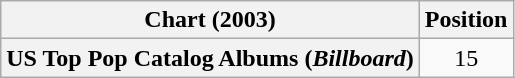<table class="wikitable plainrowheaders" style="text-align:center;">
<tr>
<th scope="col">Chart (2003)</th>
<th scope="col">Position</th>
</tr>
<tr>
<th scope="row">US Top Pop Catalog Albums (<em>Billboard</em>)</th>
<td>15</td>
</tr>
</table>
